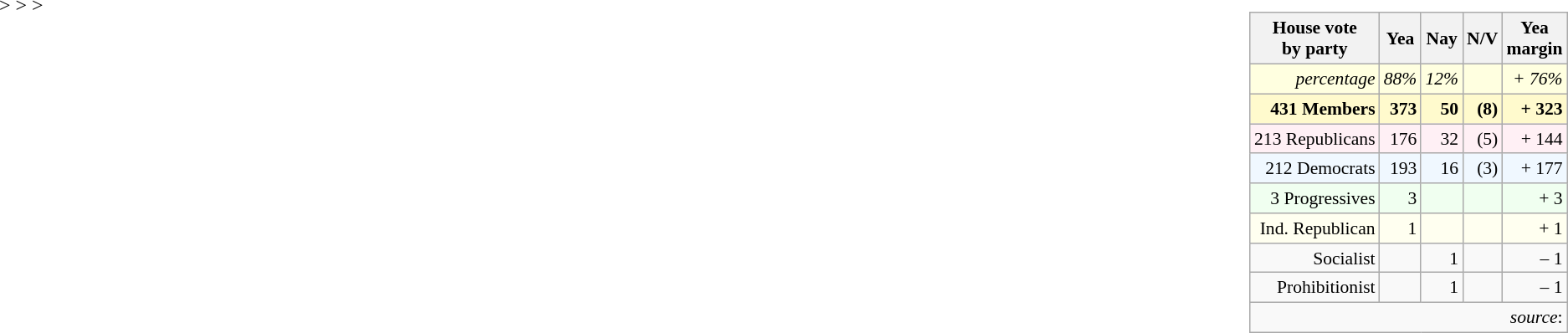<table class="wikitable floatright" style="text-align:right; border-spacing:3px; font-size:90%" align="right">
<tr>
<th>House vote<br> by party</th>
<th>Yea</th>
<th>Nay</th>
<th>N/V</th>
<th>Yea<br>margin</th>
</tr>
<tr style="background:lightyellow">
<td><em>percentage</em></td>
<td><em>88%</em></td>
<td><em>12%</em></td>
<td></td>
<td><em>+ 76%</em></td>
</tr>
<tr style="background:lemonchiffon">
<td style=text-align:left"><strong> 431 Members</strong></td>
<td><strong>373</strong></td>
<td><strong>50</strong></td>
<td><strong>(8)</strong></td>
<td><strong>+ 323</strong></td>
</tr>
<tr style="background:lavenderblush">
<td>213 Republicans</td>
<td>176</td>
<td>32</td>
<td>(5)</td>
<td>+ 144</td>
</tr>
<tr style="background:AliceBlue">
<td>212 Democrats</td>
<td>193</td>
<td>16</td>
<td>(3)</td>
<td>+ 177</td>
</tr>
<tr style="background:honeydew">
<td>3  Progressives</td>
<td>3</td>
<td></td>
<td></td>
<td>+ 3</td>
</tr>
<tr span style="background:ivory">>
<td>Ind. Republican</td>
<td>1</td>
<td></td>
<td></td>
<td>+ 1</td>
</tr>
<tr </ivory>>
<td>Socialist</td>
<td></td>
<td>1</td>
<td></td>
<td>– 1</td>
</tr>
<tr </snow>>
<td>Prohibitionist</td>
<td></td>
<td>1</td>
<td></td>
<td>– 1</td>
</tr>
<tr>
<td colspan="5"><em>source</em>: </td>
</tr>
</table>
